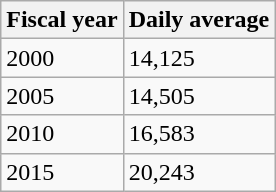<table class="wikitable">
<tr>
<th>Fiscal year</th>
<th>Daily average</th>
</tr>
<tr>
<td>2000</td>
<td>14,125</td>
</tr>
<tr>
<td>2005</td>
<td>14,505</td>
</tr>
<tr>
<td>2010</td>
<td>16,583</td>
</tr>
<tr>
<td>2015</td>
<td>20,243</td>
</tr>
</table>
